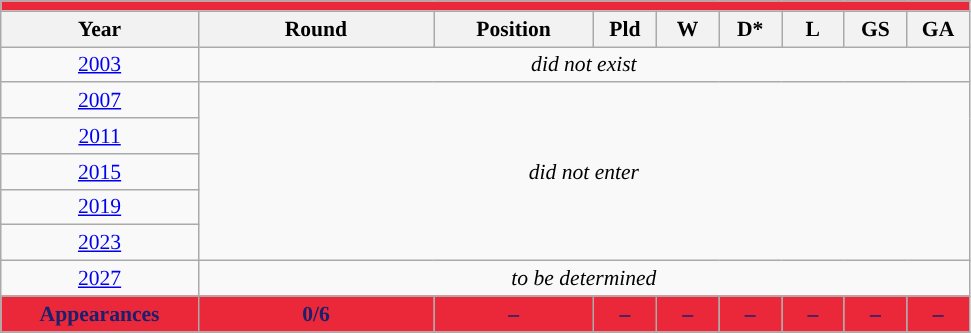<table class="wikitable" style="text-align: center;font-size:90%;">
<tr>
<th colspan="9" style="background: #EA2839; color: #1A206D;"><a href='#'></a></th>
</tr>
<tr>
<th width=125>Year</th>
<th width=150>Round</th>
<th width=100>Position</th>
<th width=35>Pld</th>
<th width=35>W</th>
<th width=35>D*</th>
<th width=35>L</th>
<th width=35>GS</th>
<th width=35>GA</th>
</tr>
<tr>
<td> <a href='#'>2003</a></td>
<td colspan="8"><em>did not exist</em></td>
</tr>
<tr>
<td> <a href='#'>2007</a></td>
<td colspan="8" rowspan="5"><em>did not enter</em></td>
</tr>
<tr>
<td> <a href='#'>2011</a></td>
</tr>
<tr>
<td> <a href='#'>2015</a></td>
</tr>
<tr>
<td> <a href='#'>2019</a></td>
</tr>
<tr>
<td> <a href='#'>2023</a></td>
</tr>
<tr>
<td> <a href='#'>2027</a></td>
<td colspan="8"><em>to be determined</em></td>
</tr>
<tr>
<td colspan=1 style="background: #EA2839; color: #1A206D;"><strong>Appearances</strong></td>
<td style="background: #EA2839; color: #1A206D;"><strong>0/6</strong></td>
<td style="background: #EA2839; color: #1A206D;"><strong>–</strong></td>
<td style="background: #EA2839; color: #1A206D;"><strong>–</strong></td>
<td style="background: #EA2839; color: #1A206D;"><strong>–</strong></td>
<td style="background: #EA2839; color: #1A206D;"><strong>–</strong></td>
<td style="background: #EA2839; color: #1A206D;"><strong>–</strong></td>
<td style="background: #EA2839; color: #1A206D;"><strong>–</strong></td>
<td style="background: #EA2839; color: #1A206D;"><strong>–</strong></td>
</tr>
</table>
